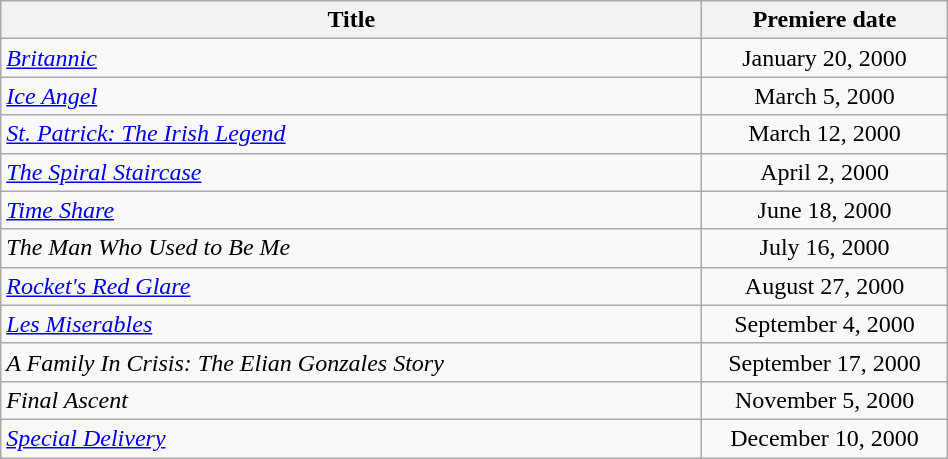<table class="wikitable plainrowheaders sortable" style="width:50%;text-align:center;">
<tr>
<th scope="col" style="width:40%;">Title</th>
<th scope="col" style="width:14%;">Premiere date</th>
</tr>
<tr>
<td scope="row" style="text-align:left;"><em><a href='#'>Britannic</a></em></td>
<td>January 20, 2000</td>
</tr>
<tr>
<td scope="row" style="text-align:left;"><em><a href='#'>Ice Angel</a></em></td>
<td>March 5, 2000</td>
</tr>
<tr>
<td scope="row" style="text-align:left;"><em><a href='#'>St. Patrick: The Irish Legend</a></em></td>
<td>March 12, 2000</td>
</tr>
<tr>
<td scope="row" style="text-align:left;"><em><a href='#'>The Spiral Staircase</a></em></td>
<td>April 2, 2000</td>
</tr>
<tr>
<td scope="row" style="text-align:left;"><em><a href='#'>Time Share</a></em></td>
<td>June 18, 2000</td>
</tr>
<tr>
<td scope="row" style="text-align:left;"><em>The Man Who Used to Be Me</em></td>
<td>July 16, 2000</td>
</tr>
<tr>
<td scope="row" style="text-align:left;"><em><a href='#'>Rocket's Red Glare</a></em></td>
<td>August 27, 2000</td>
</tr>
<tr>
<td scope="row" style="text-align:left;"><em><a href='#'>Les Miserables</a></em></td>
<td>September 4, 2000</td>
</tr>
<tr>
<td scope="row" style="text-align:left;"><em>A Family In Crisis: The Elian Gonzales Story</em></td>
<td>September 17, 2000</td>
</tr>
<tr>
<td scope="row" style="text-align:left;"><em>Final Ascent</em></td>
<td>November 5, 2000</td>
</tr>
<tr>
<td scope="row" style="text-align:left;"><em><a href='#'>Special Delivery</a></em></td>
<td>December 10, 2000</td>
</tr>
</table>
